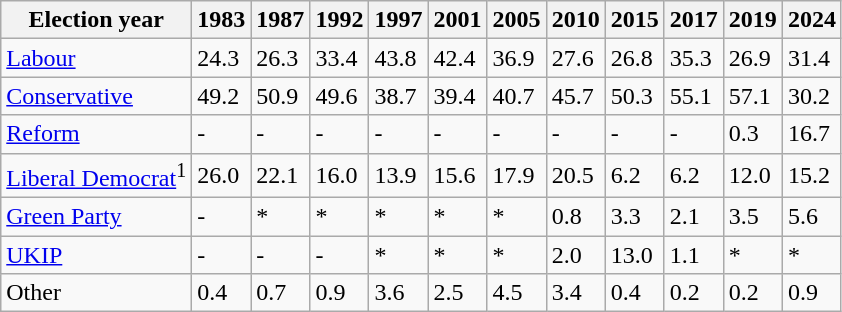<table class="wikitable">
<tr>
<th>Election year</th>
<th>1983</th>
<th>1987</th>
<th>1992</th>
<th>1997</th>
<th>2001</th>
<th>2005</th>
<th>2010</th>
<th>2015</th>
<th>2017</th>
<th>2019</th>
<th>2024</th>
</tr>
<tr>
<td><a href='#'>Labour</a></td>
<td>24.3</td>
<td>26.3</td>
<td>33.4</td>
<td>43.8</td>
<td>42.4</td>
<td>36.9</td>
<td>27.6</td>
<td>26.8</td>
<td>35.3</td>
<td>26.9</td>
<td>31.4</td>
</tr>
<tr>
<td><a href='#'>Conservative</a></td>
<td>49.2</td>
<td>50.9</td>
<td>49.6</td>
<td>38.7</td>
<td>39.4</td>
<td>40.7</td>
<td>45.7</td>
<td>50.3</td>
<td>55.1</td>
<td>57.1</td>
<td>30.2</td>
</tr>
<tr>
<td><a href='#'>Reform</a></td>
<td>-</td>
<td>-</td>
<td>-</td>
<td>-</td>
<td>-</td>
<td>-</td>
<td>-</td>
<td>-</td>
<td>-</td>
<td>0.3</td>
<td>16.7</td>
</tr>
<tr>
<td><a href='#'>Liberal Democrat</a><sup>1</sup></td>
<td>26.0</td>
<td>22.1</td>
<td>16.0</td>
<td>13.9</td>
<td>15.6</td>
<td>17.9</td>
<td>20.5</td>
<td>6.2</td>
<td>6.2</td>
<td>12.0</td>
<td>15.2</td>
</tr>
<tr>
<td><a href='#'>Green Party</a></td>
<td>-</td>
<td>*</td>
<td>*</td>
<td>*</td>
<td>*</td>
<td>*</td>
<td>0.8</td>
<td>3.3</td>
<td>2.1</td>
<td>3.5</td>
<td>5.6</td>
</tr>
<tr>
<td><a href='#'>UKIP</a></td>
<td>-</td>
<td>-</td>
<td>-</td>
<td>*</td>
<td>*</td>
<td>*</td>
<td>2.0</td>
<td>13.0</td>
<td>1.1</td>
<td>*</td>
<td>*</td>
</tr>
<tr>
<td>Other</td>
<td>0.4</td>
<td>0.7</td>
<td>0.9</td>
<td>3.6</td>
<td>2.5</td>
<td>4.5</td>
<td>3.4</td>
<td>0.4</td>
<td>0.2</td>
<td>0.2</td>
<td>0.9</td>
</tr>
</table>
